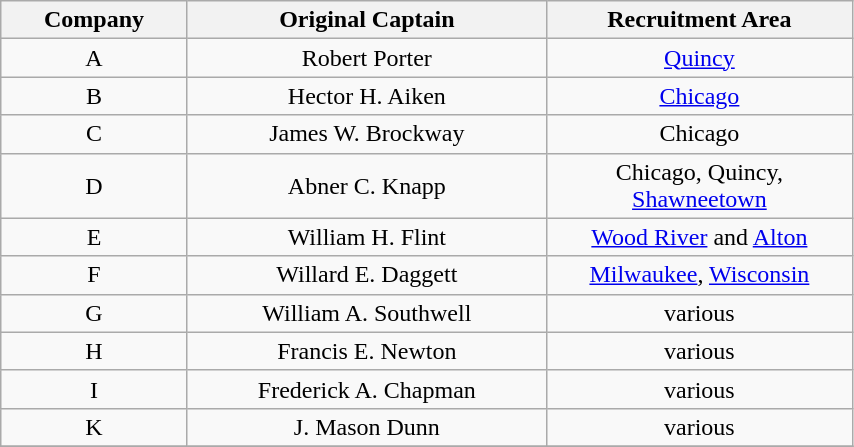<table class="wikitable" style="text-align:center; width:45%;">
<tr>
<th width=8%>Company</th>
<th width=20%>Original Captain</th>
<th width=17%>Recruitment Area</th>
</tr>
<tr>
<td rowspan=1>A</td>
<td>Robert Porter</td>
<td><a href='#'>Quincy</a></td>
</tr>
<tr>
<td rowspan=1>B</td>
<td>Hector H. Aiken</td>
<td><a href='#'>Chicago</a></td>
</tr>
<tr>
<td rowspan=1>C</td>
<td>James W. Brockway</td>
<td>Chicago</td>
</tr>
<tr>
<td rowspan=1>D</td>
<td>Abner C. Knapp</td>
<td>Chicago, Quincy, <a href='#'>Shawneetown</a></td>
</tr>
<tr>
<td rowspan=1>E</td>
<td>William H. Flint</td>
<td><a href='#'>Wood River</a> and <a href='#'>Alton</a></td>
</tr>
<tr>
<td rowspan=1>F</td>
<td>Willard E. Daggett</td>
<td><a href='#'>Milwaukee</a>, <a href='#'>Wisconsin</a></td>
</tr>
<tr>
<td rowspan=1>G</td>
<td>William A. Southwell</td>
<td>various</td>
</tr>
<tr>
<td rowspan=1>H</td>
<td>Francis E. Newton</td>
<td>various</td>
</tr>
<tr>
<td rowspan=1>I</td>
<td>Frederick A. Chapman</td>
<td>various</td>
</tr>
<tr>
<td rowspan=1>K</td>
<td>J. Mason Dunn</td>
<td>various</td>
</tr>
<tr>
</tr>
</table>
